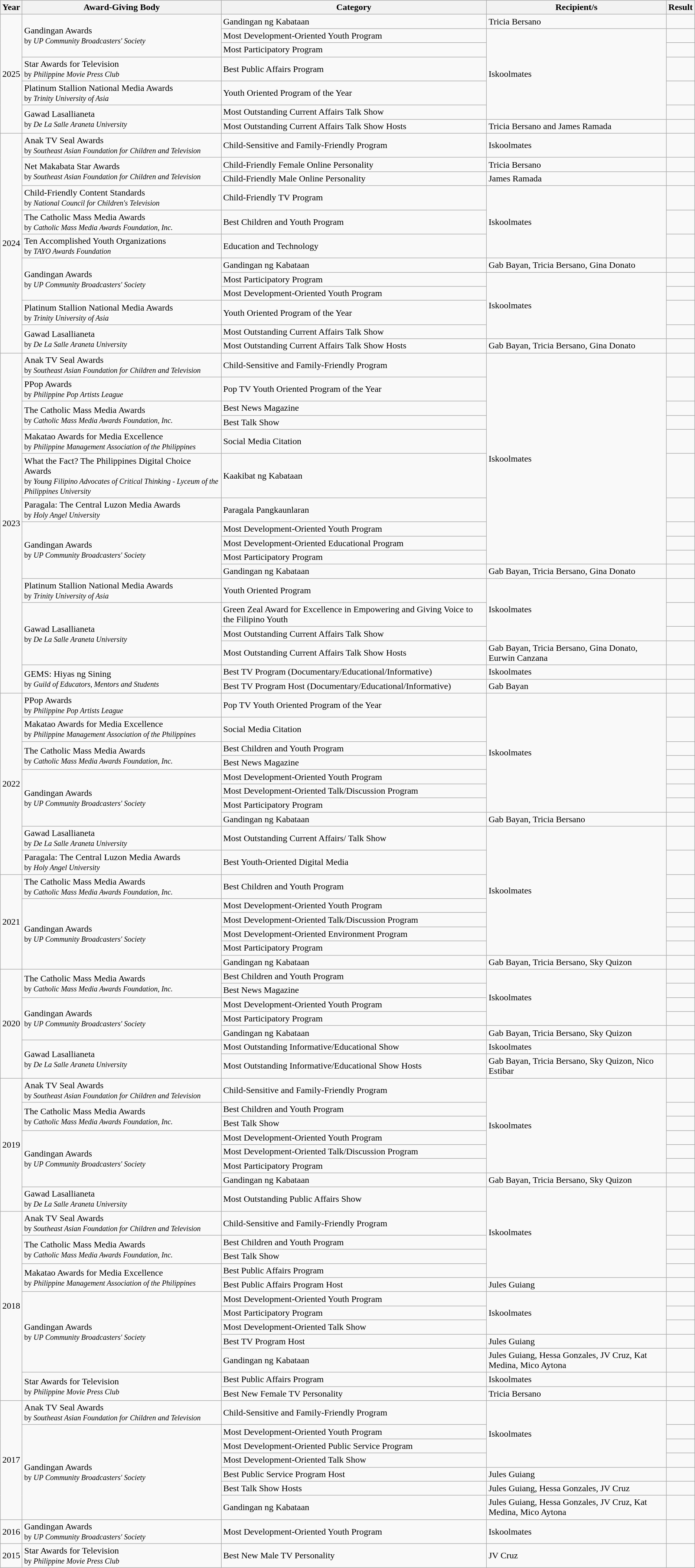<table class="wikitable" style="text-align:left; width="auto">
<tr>
<th>Year</th>
<th>Award-Giving Body</th>
<th>Category</th>
<th>Recipient/s</th>
<th>Result</th>
</tr>
<tr>
<td rowspan="7" align="center">2025</td>
<td rowspan="3" align="left">Gandingan Awards <br><small>by <em>UP Community Broadcasters' Society</em></small></td>
<td align="left">Gandingan ng Kabataan</td>
<td align="left">Tricia Bersano</td>
<td></td>
</tr>
<tr>
<td align="left">Most Development-Oriented Youth Program</td>
<td rowspan="5">Iskoolmates</td>
<td></td>
</tr>
<tr>
<td align="left">Most Participatory Program</td>
<td></td>
</tr>
<tr>
<td align="left">Star Awards for Television <br><small>by <em>Philippine Movie Press Club</em></small></td>
<td align="left">Best Public Affairs Program</td>
<td></td>
</tr>
<tr>
<td align="left">Platinum Stallion National Media Awards <br><small>by <em>Trinity University of Asia</em></small></td>
<td align="left">Youth Oriented Program of the Year</td>
<td></td>
</tr>
<tr>
<td rowspan="2" align="left">Gawad Lasallianeta <br><small>by <em>De La Salle Araneta University</em></small></td>
<td align="left">Most Outstanding Current Affairs Talk Show</td>
<td></td>
</tr>
<tr>
<td align="left">Most Outstanding Current Affairs Talk Show Hosts</td>
<td align="left">Tricia Bersano and James Ramada</td>
<td></td>
</tr>
<tr>
<td rowspan="12" align="center">2024</td>
<td rowspan="1" align="left">Anak TV Seal Awards <br><small>by <em>Southeast Asian Foundation for Children and Television</em></small></td>
<td align="left">Child-Sensitive and Family-Friendly Program</td>
<td align="left">Iskoolmates</td>
<td></td>
</tr>
<tr>
<td rowspan="2" align="left">Net Makabata Star Awards <br><small>by <em>Southeast Asian Foundation for Children and Television</em></small></td>
<td align="left">Child-Friendly Female Online Personality</td>
<td align="left">Tricia Bersano</td>
<td></td>
</tr>
<tr>
<td align="left">Child-Friendly Male Online Personality</td>
<td align="left">James Ramada</td>
<td></td>
</tr>
<tr>
<td align="left">Child-Friendly Content Standards <br><small>by <em>National Council for Children's Television</em></small></td>
<td align="left">Child-Friendly TV Program</td>
<td rowspan="3">Iskoolmates</td>
<td></td>
</tr>
<tr>
<td align="left">The Catholic Mass Media Awards <br><small>by <em>Catholic Mass Media Awards Foundation, Inc.</em></small></td>
<td align="left">Best Children and Youth Program</td>
<td></td>
</tr>
<tr>
<td align="left">Ten Accomplished Youth Organizations <br><small>by <em>TAYO Awards Foundation</em></small></td>
<td align="left">Education and Technology</td>
<td></td>
</tr>
<tr>
<td rowspan="3" align="left">Gandingan Awards <br><small>by <em>UP Community Broadcasters' Society</em></small></td>
<td align="left">Gandingan ng Kabataan</td>
<td align="left">Gab Bayan, Tricia Bersano, Gina Donato</td>
<td></td>
</tr>
<tr>
<td align="left">Most Participatory Program</td>
<td rowspan="4">Iskoolmates</td>
<td></td>
</tr>
<tr>
<td align="left">Most Development-Oriented Youth Program</td>
<td></td>
</tr>
<tr>
<td align="left">Platinum Stallion National Media Awards <br><small>by <em>Trinity University of Asia</em></small></td>
<td align="left">Youth Oriented Program of the Year</td>
<td></td>
</tr>
<tr>
<td rowspan="2" align="left">Gawad Lasallianeta <br><small>by <em>De La Salle Araneta University</em></small></td>
<td align="left">Most Outstanding Current Affairs Talk Show</td>
<td></td>
</tr>
<tr>
<td align="left">Most Outstanding Current Affairs Talk Show Hosts</td>
<td align="left">Gab Bayan, Tricia Bersano, Gina Donato</td>
<td></td>
</tr>
<tr>
<td rowspan="17" align="center">2023</td>
<td rowspan="1" align="left">Anak TV Seal Awards <br><small>by <em>Southeast Asian Foundation for Children and Television</em></small></td>
<td align="left">Child-Sensitive and Family-Friendly Program</td>
<td rowspan="10">Iskoolmates</td>
<td></td>
</tr>
<tr>
<td rowspan="1" align="left">PPop Awards <br><small>by <em>Philippine Pop Artists League</em></small></td>
<td align="left">Pop TV Youth Oriented Program of the Year</td>
<td></td>
</tr>
<tr>
<td rowspan="2" align="left">The Catholic Mass Media Awards <br><small>by <em>Catholic Mass Media Awards Foundation, Inc.</em></small></td>
<td align="left">Best News Magazine</td>
<td></td>
</tr>
<tr>
<td align="left">Best Talk Show</td>
<td></td>
</tr>
<tr>
<td rowspan="1" align="left">Makatao Awards for Media Excellence <br><small>by <em>Philippine Management Association of the Philippines</em></small></td>
<td align="left">Social Media Citation</td>
<td></td>
</tr>
<tr>
<td align="left">What the Fact? The Philippines Digital Choice Awards <br><small>by <em>Young Filipino Advocates of Critical Thinking - Lyceum of the Philippines University</em></small></td>
<td align="left">Kaakibat ng Kabataan</td>
<td></td>
</tr>
<tr>
<td rowspan="1" align="left">Paragala: The Central Luzon Media Awards <br><small>by <em>Holy Angel University</em></small></td>
<td align="left">Paragala Pangkaunlaran</td>
<td></td>
</tr>
<tr>
<td rowspan="4" align="left">Gandingan Awards <br><small>by <em>UP Community Broadcasters' Society</em></small></td>
<td align="left">Most Development-Oriented Youth Program</td>
<td></td>
</tr>
<tr>
<td align="left">Most Development-Oriented Educational Program</td>
<td></td>
</tr>
<tr>
<td align="left">Most Participatory Program</td>
<td></td>
</tr>
<tr>
<td align="left">Gandingan ng Kabataan</td>
<td align="left">Gab Bayan, Tricia Bersano, Gina Donato</td>
<td></td>
</tr>
<tr>
<td align="left">Platinum Stallion National Media Awards <br><small>by <em>Trinity University of Asia</em></small></td>
<td align="left">Youth Oriented Program</td>
<td rowspan="3">Iskoolmates</td>
<td></td>
</tr>
<tr>
<td rowspan="3" align="left">Gawad Lasallianeta <br><small>by <em>De La Salle Araneta University</em></small></td>
<td align="left">Green Zeal Award for Excellence in Empowering and Giving Voice to the Filipino Youth</td>
<td></td>
</tr>
<tr>
<td align="left">Most Outstanding Current Affairs Talk Show</td>
<td></td>
</tr>
<tr>
<td align="left">Most Outstanding Current Affairs Talk Show Hosts</td>
<td align="left">Gab Bayan, Tricia Bersano, Gina Donato, Eurwin Canzana</td>
<td></td>
</tr>
<tr>
<td rowspan="2" align="left">GEMS: Hiyas ng Sining <br><small>by <em>Guild of Educators, Mentors and Students</em></small></td>
<td align="left">Best TV Program (Documentary/Educational/Informative)</td>
<td align="left">Iskoolmates</td>
<td></td>
</tr>
<tr>
<td align="left">Best TV Program Host (Documentary/Educational/Informative)</td>
<td align="left">Gab Bayan</td>
<td></td>
</tr>
<tr>
<td rowspan="10" align="center">2022</td>
<td align="left">PPop Awards <br><small>by <em>Philippine Pop Artists League</em></small></td>
<td align="left">Pop TV Youth Oriented Program of the Year</td>
<td rowspan="7">Iskoolmates</td>
<td></td>
</tr>
<tr>
<td align="left">Makatao Awards for Media Excellence <br><small>by <em>Philippine Management Association of the Philippines</em></small></td>
<td align="left">Social Media Citation</td>
<td></td>
</tr>
<tr>
<td rowspan="2" align="left">The Catholic Mass Media Awards <br><small>by <em>Catholic Mass Media Awards Foundation, Inc.</em></small></td>
<td align="left">Best Children and Youth Program</td>
<td></td>
</tr>
<tr>
<td align="left">Best News Magazine</td>
<td></td>
</tr>
<tr>
<td rowspan="4" align="left">Gandingan Awards <br><small>by <em>UP Community Broadcasters' Society</em></small></td>
<td align="left">Most Development-Oriented Youth Program</td>
<td></td>
</tr>
<tr>
<td align="left">Most Development-Oriented Talk/Discussion Program</td>
<td></td>
</tr>
<tr>
<td align="left">Most Participatory Program</td>
<td></td>
</tr>
<tr>
<td align="left">Gandingan ng Kabataan</td>
<td align="left">Gab Bayan, Tricia Bersano</td>
<td></td>
</tr>
<tr>
<td align="left">Gawad Lasallianeta <br><small>by <em>De La Salle Araneta University</em></small></td>
<td align="left">Most Outstanding Current Affairs/ Talk Show</td>
<td rowspan="7">Iskoolmates</td>
<td></td>
</tr>
<tr>
<td align="left">Paragala: The Central Luzon Media Awards <br><small>by <em>Holy Angel University</em></small></td>
<td align="left">Best Youth-Oriented Digital Media</td>
<td></td>
</tr>
<tr>
<td rowspan="6" align="center">2021</td>
<td align="left">The Catholic Mass Media Awards <br><small>by <em>Catholic Mass Media Awards Foundation, Inc.</em></small></td>
<td align="left">Best Children and Youth Program</td>
<td></td>
</tr>
<tr>
<td rowspan="5" align="left">Gandingan Awards <br><small>by <em>UP Community Broadcasters' Society</em></small></td>
<td align="left">Most Development-Oriented Youth Program</td>
<td></td>
</tr>
<tr>
<td align="left">Most Development-Oriented Talk/Discussion Program</td>
<td></td>
</tr>
<tr>
<td align="left">Most Development-Oriented Environment Program</td>
<td></td>
</tr>
<tr>
<td align="left">Most Participatory Program</td>
<td></td>
</tr>
<tr>
<td align="left">Gandingan ng Kabataan</td>
<td align="left">Gab Bayan, Tricia Bersano, Sky Quizon</td>
<td></td>
</tr>
<tr>
<td rowspan="7" align="center">2020</td>
<td rowspan="2" align="left">The Catholic Mass Media Awards <br><small>by <em>Catholic Mass Media Awards Foundation, Inc.</em></small></td>
<td align="left">Best Children and Youth Program</td>
<td rowspan="4">Iskoolmates</td>
<td></td>
</tr>
<tr>
<td align="left">Best News Magazine</td>
<td></td>
</tr>
<tr>
<td rowspan="3" align="left">Gandingan Awards <br><small>by <em>UP Community Broadcasters' Society</em></small></td>
<td align="left">Most Development-Oriented Youth Program</td>
<td></td>
</tr>
<tr>
<td align="left">Most Participatory Program</td>
<td></td>
</tr>
<tr>
<td align="left">Gandingan ng Kabataan</td>
<td align="left">Gab Bayan, Tricia Bersano, Sky Quizon</td>
<td></td>
</tr>
<tr>
<td rowspan="2" align="left">Gawad Lasallianeta <br><small>by <em>De La Salle Araneta University</em></small></td>
<td align="left">Most Outstanding Informative/Educational Show</td>
<td align="left">Iskoolmates</td>
<td></td>
</tr>
<tr>
<td align="left">Most Outstanding Informative/Educational Show Hosts</td>
<td align="left">Gab Bayan, Tricia Bersano, Sky Quizon, Nico Estibar</td>
<td></td>
</tr>
<tr>
<td rowspan="8" align="center">2019</td>
<td align="left">Anak TV Seal Awards <br><small>by <em>Southeast Asian Foundation for Children and Television</em></small></td>
<td align="left">Child-Sensitive and Family-Friendly Program</td>
<td rowspan="6">Iskoolmates</td>
<td></td>
</tr>
<tr>
<td rowspan="2" align="left">The Catholic Mass Media Awards <br><small>by <em>Catholic Mass Media Awards Foundation, Inc.</em></small></td>
<td align="left">Best Children and Youth Program</td>
<td></td>
</tr>
<tr>
<td align="left">Best Talk Show</td>
<td></td>
</tr>
<tr>
<td rowspan="4" align="left">Gandingan Awards <br><small>by <em>UP Community Broadcasters' Society</em></small></td>
<td align="left">Most Development-Oriented Youth Program</td>
<td></td>
</tr>
<tr>
<td align="left">Most Development-Oriented Talk/Discussion Program</td>
<td></td>
</tr>
<tr>
<td align="left">Most Participatory Program</td>
<td></td>
</tr>
<tr>
<td align="left">Gandingan ng Kabataan</td>
<td align="left">Gab Bayan, Tricia Bersano, Sky Quizon</td>
<td></td>
</tr>
<tr>
<td align="left">Gawad Lasallianeta <br><small>by <em>De La Salle Araneta University</em></small></td>
<td align="left">Most Outstanding Public Affairs Show</td>
<td rowspan="5">Iskoolmates</td>
<td></td>
</tr>
<tr>
<td rowspan="12" align="center">2018</td>
<td align="left">Anak TV Seal Awards <br><small>by <em>Southeast Asian Foundation for Children and Television</em></small></td>
<td align="left">Child-Sensitive and Family-Friendly Program</td>
<td></td>
</tr>
<tr>
<td rowspan="2" align="left">The Catholic Mass Media Awards <br><small>by <em>Catholic Mass Media Awards Foundation, Inc.</em></small></td>
<td align="left">Best Children and Youth Program</td>
<td></td>
</tr>
<tr>
<td align="left">Best Talk Show</td>
<td></td>
</tr>
<tr>
<td rowspan="2" align="left">Makatao Awards for Media Excellence <br><small>by <em>Philippine Management Association of the Philippines</em></small></td>
<td align="left">Best Public Affairs Program</td>
<td></td>
</tr>
<tr>
<td align="left">Best Public Affairs Program Host</td>
<td align="left">Jules Guiang</td>
<td></td>
</tr>
<tr>
<td rowspan="5" align="left">Gandingan Awards <br><small>by <em>UP Community Broadcasters' Society</em></small></td>
<td align="left">Most Development-Oriented Youth Program</td>
<td rowspan="3">Iskoolmates</td>
<td></td>
</tr>
<tr>
<td align="left">Most Participatory Program</td>
<td></td>
</tr>
<tr>
<td align="left">Most Development-Oriented Talk Show</td>
<td></td>
</tr>
<tr>
<td align="left">Best TV Program Host</td>
<td align="left">Jules Guiang</td>
<td></td>
</tr>
<tr>
<td align="left">Gandingan ng Kabataan</td>
<td align="left">Jules Guiang, Hessa Gonzales, JV Cruz, Kat Medina, Mico Aytona</td>
<td></td>
</tr>
<tr>
<td rowspan="2" align="left">Star Awards for Television <br><small>by <em>Philippine Movie Press Club</em></small></td>
<td align="left">Best Public Affairs Program</td>
<td align="left">Iskoolmates</td>
<td></td>
</tr>
<tr>
<td align="left">Best New Female TV Personality</td>
<td align="left">Tricia Bersano</td>
<td></td>
</tr>
<tr>
<td rowspan="7" align="center">2017</td>
<td align="left">Anak TV Seal Awards <br><small>by <em>Southeast Asian Foundation for Children and Television</em></small></td>
<td align="left">Child-Sensitive and Family-Friendly Program</td>
<td rowspan="4">Iskoolmates</td>
<td></td>
</tr>
<tr>
<td rowspan="6" align="left">Gandingan Awards <br><small>by <em>UP Community Broadcasters' Society</em></small></td>
<td align="left">Most Development-Oriented Youth Program</td>
<td></td>
</tr>
<tr>
<td align="left">Most Development-Oriented Public Service Program</td>
<td></td>
</tr>
<tr>
<td align="left">Most Development-Oriented Talk Show</td>
<td></td>
</tr>
<tr>
<td align="left">Best Public Service Program Host</td>
<td align="left">Jules Guiang</td>
<td></td>
</tr>
<tr>
<td align="left">Best Talk Show Hosts</td>
<td align="left">Jules Guiang, Hessa Gonzales, JV Cruz</td>
<td></td>
</tr>
<tr>
<td align="left">Gandingan ng Kabataan</td>
<td align="left">Jules Guiang, Hessa Gonzales, JV Cruz, Kat Medina, Mico Aytona</td>
<td></td>
</tr>
<tr>
<td align="center">2016</td>
<td align="left">Gandingan Awards <br><small>by <em>UP Community Broadcasters' Society</em></small></td>
<td align="left">Most Development-Oriented Youth Program</td>
<td align="left">Iskoolmates</td>
<td></td>
</tr>
<tr>
<td align="center">2015</td>
<td align="left">Star Awards for Television <br><small>by <em>Philippine Movie Press Club</em></small></td>
<td align="left">Best New Male TV Personality</td>
<td align="left">JV Cruz</td>
<td></td>
</tr>
</table>
